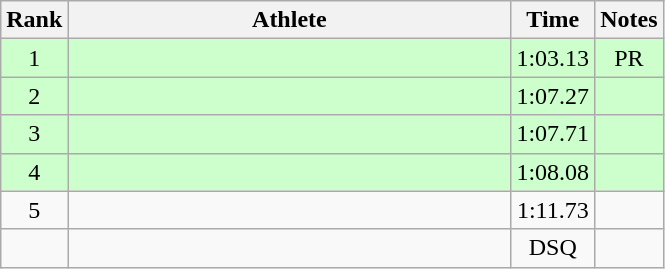<table class="wikitable" style="text-align:center">
<tr>
<th>Rank</th>
<th Style="width:18em">Athlete</th>
<th>Time</th>
<th>Notes</th>
</tr>
<tr style="background:#cfc">
<td>1</td>
<td style="text-align:left"></td>
<td>1:03.13</td>
<td>PR</td>
</tr>
<tr style="background:#cfc">
<td>2</td>
<td style="text-align:left"></td>
<td>1:07.27</td>
<td></td>
</tr>
<tr style="background:#cfc">
<td>3</td>
<td style="text-align:left"></td>
<td>1:07.71</td>
<td></td>
</tr>
<tr style="background:#cfc">
<td>4</td>
<td style="text-align:left"></td>
<td>1:08.08</td>
<td></td>
</tr>
<tr>
<td>5</td>
<td style="text-align:left"></td>
<td>1:11.73</td>
<td></td>
</tr>
<tr>
<td></td>
<td style="text-align:left"></td>
<td>DSQ</td>
<td></td>
</tr>
</table>
